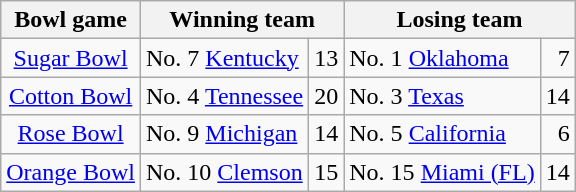<table class="wikitable">
<tr>
<th>Bowl game</th>
<th colspan="2">Winning team</th>
<th colspan="2">Losing team</th>
</tr>
<tr>
<td align=center><a href='#'>Sugar Bowl</a></td>
<td>No. 7 <a href='#'>Kentucky</a></td>
<td>13</td>
<td>No. 1 <a href='#'>Oklahoma</a></td>
<td align=right>7</td>
</tr>
<tr>
<td align=center><a href='#'>Cotton Bowl</a></td>
<td>No. 4 <a href='#'>Tennessee</a></td>
<td>20</td>
<td>No. 3 <a href='#'>Texas</a></td>
<td>14</td>
</tr>
<tr>
<td align=center><a href='#'>Rose Bowl</a></td>
<td>No. 9 <a href='#'>Michigan</a></td>
<td>14</td>
<td>No. 5 <a href='#'>California</a></td>
<td align=right>6</td>
</tr>
<tr>
<td align=center><a href='#'>Orange Bowl</a></td>
<td>No. 10 <a href='#'>Clemson</a></td>
<td>15</td>
<td>No. 15 <a href='#'>Miami (FL)</a></td>
<td>14</td>
</tr>
</table>
